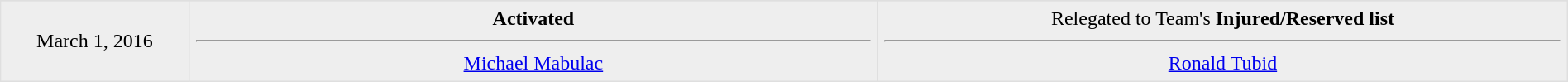<table border=1 style="border-collapse:collapse; text-align: center; width: 100%" bordercolor="#DFDFDF"  cellpadding="5">
<tr>
</tr>
<tr bgcolor="eeeeee">
<td>March 1, 2016 <br></td>
<td style="width:44%" valign="top"><strong>Activated</strong><hr><a href='#'>Michael Mabulac</a></td>
<td style="width:44%" valign="top">Relegated to Team's <strong>Injured/Reserved list</strong><hr><a href='#'>Ronald Tubid</a></td>
</tr>
</table>
